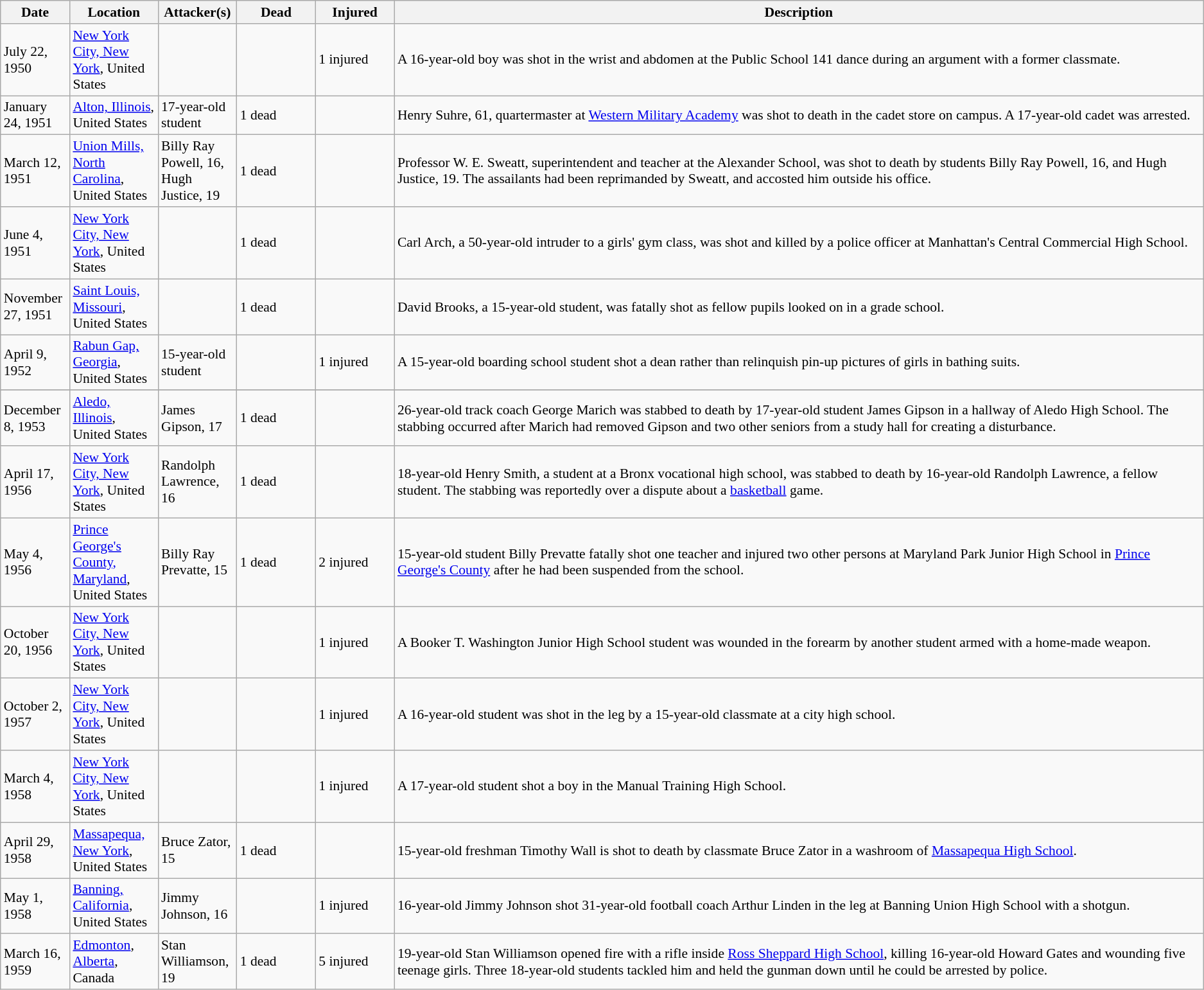<table class="wikitable sortable" style="font-size:90%;">
<tr>
<th style="width:65px;">Date</th>
<th style="width:85px;">Location</th>
<th style="width:75px;">Attacker(s)</th>
<th data-sort-type="number" style="width:75px;">Dead</th>
<th data-sort-type="number" style="width:75px;">Injured</th>
<th>Description</th>
</tr>
<tr>
<td>July 22, 1950</td>
<td><a href='#'>New York City, New York</a>, United States</td>
<td></td>
<td></td>
<td>1 injured</td>
<td>A 16-year-old boy was shot in the wrist and abdomen at the Public School 141 dance during an argument with a former classmate.</td>
</tr>
<tr>
<td>January 24, 1951</td>
<td><a href='#'>Alton, Illinois</a>, United States</td>
<td>17-year-old student</td>
<td>1 dead</td>
<td></td>
<td>Henry Suhre, 61, quartermaster at <a href='#'>Western Military Academy</a> was shot to death in the cadet store on campus. A 17-year-old cadet was arrested.</td>
</tr>
<tr>
<td>March 12, 1951</td>
<td><a href='#'>Union Mills, North Carolina</a>, United States</td>
<td>Billy Ray Powell, 16,<br>Hugh Justice, 19</td>
<td>1 dead</td>
<td></td>
<td>Professor W. E. Sweatt, superintendent and teacher at the Alexander School, was shot to death by students Billy Ray Powell, 16, and Hugh Justice, 19.  The assailants had been reprimanded by Sweatt, and accosted him outside his office.</td>
</tr>
<tr>
<td>June 4, 1951</td>
<td><a href='#'>New York City, New York</a>, United States</td>
<td></td>
<td>1 dead</td>
<td></td>
<td>Carl Arch, a 50-year-old intruder to a girls' gym class, was shot and killed by a police officer at Manhattan's Central Commercial High School.</td>
</tr>
<tr>
<td>November 27, 1951</td>
<td><a href='#'>Saint Louis, Missouri</a>, United States</td>
<td></td>
<td>1 dead</td>
<td></td>
<td>David Brooks, a 15-year-old student, was fatally shot as fellow pupils looked on in a grade school.</td>
</tr>
<tr>
<td>April 9, 1952</td>
<td><a href='#'>Rabun Gap, Georgia</a>, United States</td>
<td>15-year-old student</td>
<td></td>
<td>1 injured</td>
<td>A 15-year-old boarding school student shot a dean rather than relinquish pin-up pictures of girls in bathing suits.</td>
</tr>
<tr>
</tr>
<tr>
<td>December 8, 1953</td>
<td><a href='#'>Aledo, Illinois</a>, United States</td>
<td>James Gipson, 17</td>
<td>1 dead</td>
<td></td>
<td>26-year-old track coach George Marich was stabbed to death by 17-year-old student James Gipson in a hallway of Aledo High School. The stabbing occurred after Marich had removed Gipson and two other seniors from a study hall for creating a disturbance.</td>
</tr>
<tr>
<td>April 17, 1956</td>
<td><a href='#'>New York City, New York</a>, United States</td>
<td>Randolph Lawrence, 16</td>
<td>1 dead</td>
<td></td>
<td>18-year-old Henry Smith, a student at a Bronx vocational high school, was stabbed to death by 16-year-old Randolph Lawrence, a fellow student. The stabbing was reportedly over a dispute about a <a href='#'>basketball</a> game.</td>
</tr>
<tr>
<td>May 4, 1956</td>
<td><a href='#'>Prince George's County, Maryland</a>,<br>United States</td>
<td>Billy Ray Prevatte, 15</td>
<td>1 dead</td>
<td>2 injured</td>
<td>15-year-old student Billy Prevatte fatally shot one teacher and injured two other persons at Maryland Park Junior High School in <a href='#'>Prince George's County</a> after he had been suspended from the school.</td>
</tr>
<tr>
<td>October 20, 1956</td>
<td><a href='#'>New York City, New York</a>, United States</td>
<td></td>
<td></td>
<td>1 injured</td>
<td>A Booker T. Washington Junior High School student was wounded in the forearm by another student armed with a home-made weapon.</td>
</tr>
<tr>
<td>October 2, 1957</td>
<td><a href='#'>New York City, New York</a>, United States</td>
<td></td>
<td></td>
<td>1 injured</td>
<td>A 16-year-old student was shot in the leg by a 15-year-old classmate at a city high school.</td>
</tr>
<tr>
<td>March 4, 1958</td>
<td><a href='#'>New York City, New York</a>, United States</td>
<td></td>
<td></td>
<td>1 injured</td>
<td>A 17-year-old student shot a boy in the Manual Training High School.</td>
</tr>
<tr>
<td>April 29, 1958</td>
<td><a href='#'>Massapequa, New York</a>, United States</td>
<td>Bruce Zator, 15</td>
<td>1 dead</td>
<td></td>
<td>15-year-old freshman Timothy Wall is shot to death by classmate Bruce Zator in a washroom of <a href='#'>Massapequa High School</a>.</td>
</tr>
<tr>
<td>May 1, 1958</td>
<td><a href='#'>Banning, California</a>, United States</td>
<td>Jimmy Johnson, 16</td>
<td></td>
<td>1 injured</td>
<td>16-year-old Jimmy Johnson shot 31-year-old football coach Arthur Linden in the leg at Banning Union High School with a shotgun.</td>
</tr>
<tr>
<td>March 16, 1959</td>
<td><a href='#'>Edmonton</a>, <a href='#'>Alberta</a>, Canada</td>
<td>Stan Williamson, 19</td>
<td>1 dead</td>
<td>5 injured</td>
<td>19-year-old Stan Williamson opened fire with a rifle inside <a href='#'>Ross Sheppard High School</a>, killing 16-year-old Howard Gates and wounding five teenage girls. Three 18-year-old students tackled him and held the gunman down until he could be arrested by police.</td>
</tr>
</table>
